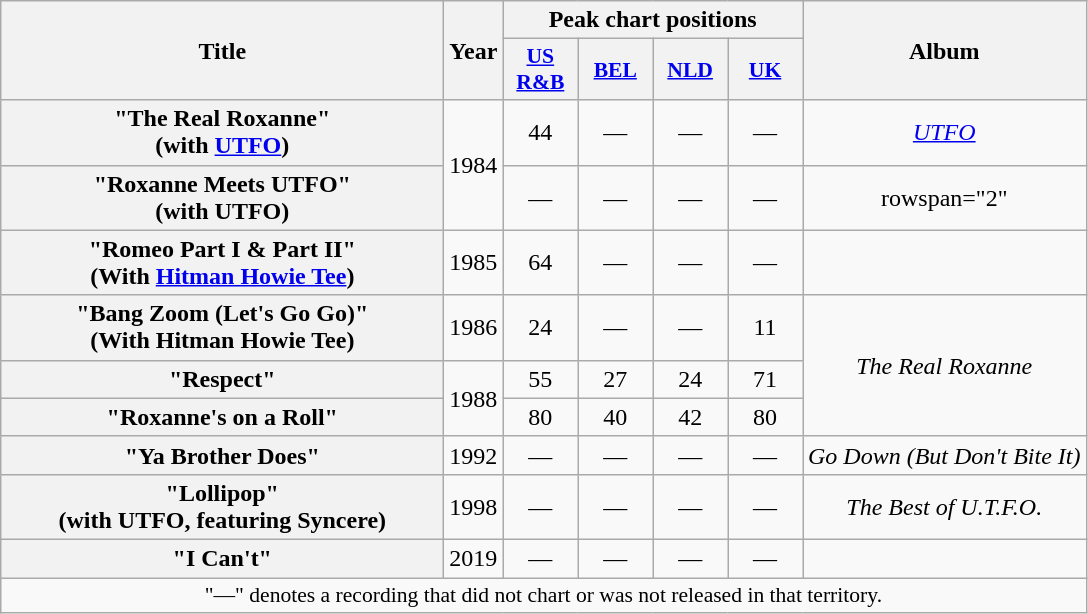<table class="wikitable plainrowheaders" style="text-align:center;" border="1">
<tr>
<th scope="col" rowspan="2" style="width:18em;">Title</th>
<th scope="col" rowspan="2">Year</th>
<th scope="col" colspan="4">Peak chart positions</th>
<th scope="col" rowspan="2">Album</th>
</tr>
<tr>
<th scope="col" style="width:3em;font-size:90%;"><a href='#'>US R&B</a><br></th>
<th scope="col" style="width:3em;font-size:90%;"><a href='#'>BEL</a><br></th>
<th scope="col" style="width:3em;font-size:90%;"><a href='#'>NLD</a><br></th>
<th scope="col" style="width:3em;font-size:90%;"><a href='#'>UK</a><br></th>
</tr>
<tr>
<th scope="row">"The Real Roxanne"<br><span>(with <a href='#'>UTFO</a>)</span></th>
<td rowspan="2">1984</td>
<td align="center">44</td>
<td align="center">—</td>
<td align="center">—</td>
<td align="center">—</td>
<td><em><a href='#'>UTFO</a></em></td>
</tr>
<tr>
<th scope="row">"Roxanne Meets UTFO"<br><span>(with UTFO)</span></th>
<td align="center">—</td>
<td align="center">—</td>
<td align="center">—</td>
<td align="center">—</td>
<td>rowspan="2" </td>
</tr>
<tr>
<th scope="row">"Romeo Part I & Part II"<br><span>(With <a href='#'>Hitman Howie Tee</a>)</span></th>
<td>1985</td>
<td align="center">64</td>
<td align="center">—</td>
<td align="center">—</td>
<td align="center">—</td>
</tr>
<tr>
<th scope="row">"Bang Zoom (Let's Go Go)"<br><span>(With Hitman Howie Tee)</span></th>
<td>1986</td>
<td align="center">24</td>
<td align="center">—</td>
<td align="center">—</td>
<td align="center">11</td>
<td rowspan="3"><em>The Real Roxanne</em></td>
</tr>
<tr>
<th scope="row">"Respect"</th>
<td rowspan="2">1988</td>
<td align="center">55</td>
<td align="center">27</td>
<td align="center">24</td>
<td align="center">71</td>
</tr>
<tr>
<th scope="row">"Roxanne's on a Roll"</th>
<td align="center">80</td>
<td align="center">40</td>
<td align="center">42</td>
<td align="center">80</td>
</tr>
<tr>
<th scope="row">"Ya Brother Does"</th>
<td>1992</td>
<td align="center">—</td>
<td align="center">—</td>
<td align="center">—</td>
<td align="center">—</td>
<td><em>Go Down (But Don't Bite It)</em></td>
</tr>
<tr>
<th scope="row">"Lollipop"<br><span>(with UTFO, featuring Syncere)</span></th>
<td>1998</td>
<td align="center">—</td>
<td align="center">—</td>
<td align="center">—</td>
<td align="center">—</td>
<td><em>The Best of U.T.F.O.</em></td>
</tr>
<tr>
<th scope="row">"I Can't"</th>
<td>2019</td>
<td align="center">—</td>
<td align="center">—</td>
<td align="center">—</td>
<td align="center">—</td>
<td></td>
</tr>
<tr>
<td colspan="7" style="font-size:90%">"—" denotes a recording that did not chart or was not released in that territory.</td>
</tr>
</table>
